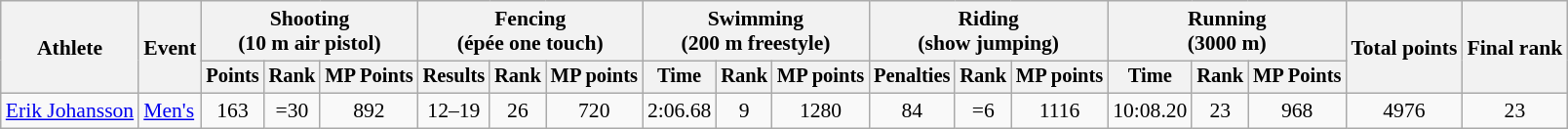<table class="wikitable" style="font-size:90%">
<tr>
<th rowspan="2">Athlete</th>
<th rowspan="2">Event</th>
<th colspan=3>Shooting<br><span>(10 m air pistol)</span></th>
<th colspan=3>Fencing<br><span>(épée one touch)</span></th>
<th colspan=3>Swimming<br><span>(200 m freestyle)</span></th>
<th colspan=3>Riding<br><span>(show jumping)</span></th>
<th colspan=3>Running<br><span>(3000 m)</span></th>
<th rowspan=2>Total points</th>
<th rowspan=2>Final rank</th>
</tr>
<tr style="font-size:95%">
<th>Points</th>
<th>Rank</th>
<th>MP Points</th>
<th>Results</th>
<th>Rank</th>
<th>MP points</th>
<th>Time</th>
<th>Rank</th>
<th>MP points</th>
<th>Penalties</th>
<th>Rank</th>
<th>MP points</th>
<th>Time</th>
<th>Rank</th>
<th>MP Points</th>
</tr>
<tr align=center>
<td align=left><a href='#'>Erik Johansson</a></td>
<td align=left><a href='#'>Men's</a></td>
<td>163</td>
<td>=30</td>
<td>892</td>
<td>12–19</td>
<td>26</td>
<td>720</td>
<td>2:06.68</td>
<td>9</td>
<td>1280</td>
<td>84</td>
<td>=6</td>
<td>1116</td>
<td>10:08.20</td>
<td>23</td>
<td>968</td>
<td>4976</td>
<td>23</td>
</tr>
</table>
